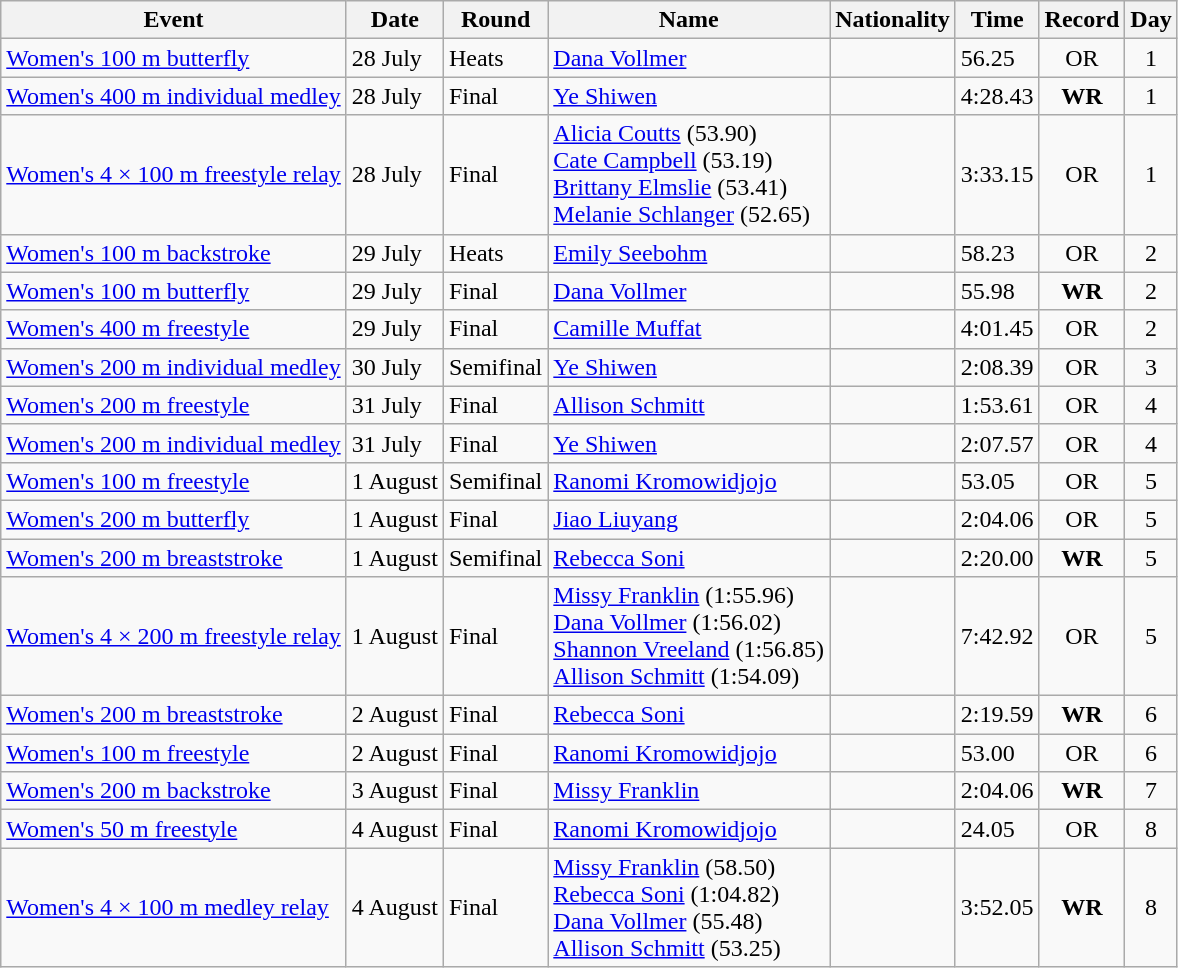<table class="wikitable sortable">
<tr>
<th>Event</th>
<th>Date</th>
<th>Round</th>
<th>Name</th>
<th>Nationality</th>
<th>Time</th>
<th>Record</th>
<th>Day</th>
</tr>
<tr>
<td><a href='#'>Women's 100 m butterfly</a></td>
<td>28 July</td>
<td>Heats</td>
<td><a href='#'>Dana Vollmer</a></td>
<td align=left></td>
<td>56.25</td>
<td align=center>OR</td>
<td align=center>1</td>
</tr>
<tr>
<td><a href='#'>Women's 400 m individual medley</a></td>
<td>28 July</td>
<td>Final</td>
<td><a href='#'>Ye Shiwen</a></td>
<td align=left></td>
<td>4:28.43</td>
<td align=center><strong>WR</strong></td>
<td align=center>1</td>
</tr>
<tr>
<td><a href='#'>Women's 4 × 100 m freestyle relay</a></td>
<td>28 July</td>
<td>Final</td>
<td><a href='#'>Alicia Coutts</a> (53.90) <br> <a href='#'>Cate Campbell</a> (53.19) <br> <a href='#'>Brittany Elmslie</a> (53.41) <br> <a href='#'>Melanie Schlanger</a> (52.65)</td>
<td align=left></td>
<td>3:33.15</td>
<td align=center>OR</td>
<td align=center>1</td>
</tr>
<tr>
<td><a href='#'>Women's 100 m backstroke</a></td>
<td>29 July</td>
<td>Heats</td>
<td><a href='#'>Emily Seebohm</a></td>
<td align=left></td>
<td>58.23</td>
<td align=center>OR</td>
<td align=center>2</td>
</tr>
<tr>
<td><a href='#'>Women's 100 m butterfly</a></td>
<td>29 July</td>
<td>Final</td>
<td><a href='#'>Dana Vollmer</a></td>
<td align=left></td>
<td>55.98</td>
<td align=center><strong>WR</strong></td>
<td align=center>2</td>
</tr>
<tr>
<td><a href='#'>Women's 400 m freestyle</a></td>
<td>29 July</td>
<td>Final</td>
<td><a href='#'>Camille Muffat</a></td>
<td align=left></td>
<td>4:01.45</td>
<td align=center>OR</td>
<td align=center>2</td>
</tr>
<tr>
<td><a href='#'>Women's 200 m individual medley</a></td>
<td>30 July</td>
<td>Semifinal</td>
<td><a href='#'>Ye Shiwen</a></td>
<td align=left></td>
<td>2:08.39</td>
<td align=center>OR</td>
<td align=center>3</td>
</tr>
<tr>
<td><a href='#'>Women's 200 m freestyle</a></td>
<td>31 July</td>
<td>Final</td>
<td><a href='#'>Allison Schmitt</a></td>
<td align=left></td>
<td>1:53.61</td>
<td align=center>OR</td>
<td align=center>4</td>
</tr>
<tr>
<td><a href='#'>Women's 200 m individual medley</a></td>
<td>31 July</td>
<td>Final</td>
<td><a href='#'>Ye Shiwen</a></td>
<td align=left></td>
<td>2:07.57</td>
<td align=center>OR</td>
<td align=center>4</td>
</tr>
<tr>
<td><a href='#'>Women's 100 m freestyle</a></td>
<td>1 August</td>
<td>Semifinal</td>
<td><a href='#'>Ranomi Kromowidjojo</a></td>
<td align=left></td>
<td>53.05</td>
<td align=center>OR</td>
<td align=center>5</td>
</tr>
<tr>
<td><a href='#'>Women's 200 m butterfly</a></td>
<td>1 August</td>
<td>Final</td>
<td><a href='#'>Jiao Liuyang</a></td>
<td align=left></td>
<td>2:04.06</td>
<td align=center>OR</td>
<td align=center>5</td>
</tr>
<tr>
<td><a href='#'>Women's 200 m breaststroke</a></td>
<td>1 August</td>
<td>Semifinal</td>
<td><a href='#'>Rebecca Soni</a></td>
<td align=left></td>
<td>2:20.00</td>
<td align=center><strong>WR</strong></td>
<td align=center>5</td>
</tr>
<tr>
<td><a href='#'>Women's 4 × 200 m freestyle relay</a></td>
<td>1 August</td>
<td>Final</td>
<td><a href='#'>Missy Franklin</a> (1:55.96) <br> <a href='#'>Dana Vollmer</a> (1:56.02) <br> <a href='#'>Shannon Vreeland</a> (1:56.85) <br> <a href='#'>Allison Schmitt</a> (1:54.09)</td>
<td align=left></td>
<td>7:42.92</td>
<td align=center>OR</td>
<td align=center>5</td>
</tr>
<tr>
<td><a href='#'>Women's 200 m breaststroke</a></td>
<td>2 August</td>
<td>Final</td>
<td><a href='#'>Rebecca Soni</a></td>
<td align=left></td>
<td>2:19.59</td>
<td align=center><strong>WR</strong></td>
<td align=center>6</td>
</tr>
<tr>
<td><a href='#'>Women's 100 m freestyle</a></td>
<td>2 August</td>
<td>Final</td>
<td><a href='#'>Ranomi Kromowidjojo</a></td>
<td align=left></td>
<td>53.00</td>
<td align=center>OR</td>
<td align=center>6</td>
</tr>
<tr>
<td><a href='#'>Women's 200 m backstroke</a></td>
<td>3 August</td>
<td>Final</td>
<td><a href='#'>Missy Franklin</a></td>
<td align=left></td>
<td>2:04.06</td>
<td align=center><strong>WR</strong></td>
<td align=center>7</td>
</tr>
<tr>
<td><a href='#'>Women's 50 m freestyle</a></td>
<td>4 August</td>
<td>Final</td>
<td><a href='#'>Ranomi Kromowidjojo</a></td>
<td align=left></td>
<td>24.05</td>
<td align=center>OR</td>
<td align=center>8</td>
</tr>
<tr>
<td><a href='#'>Women's 4 × 100 m medley relay</a></td>
<td>4 August</td>
<td>Final</td>
<td><a href='#'>Missy Franklin</a> (58.50) <br> <a href='#'>Rebecca Soni</a> (1:04.82) <br> <a href='#'>Dana Vollmer</a> (55.48) <br> <a href='#'>Allison Schmitt</a> (53.25)</td>
<td align=left></td>
<td>3:52.05</td>
<td align=center><strong>WR</strong></td>
<td align=center>8</td>
</tr>
</table>
